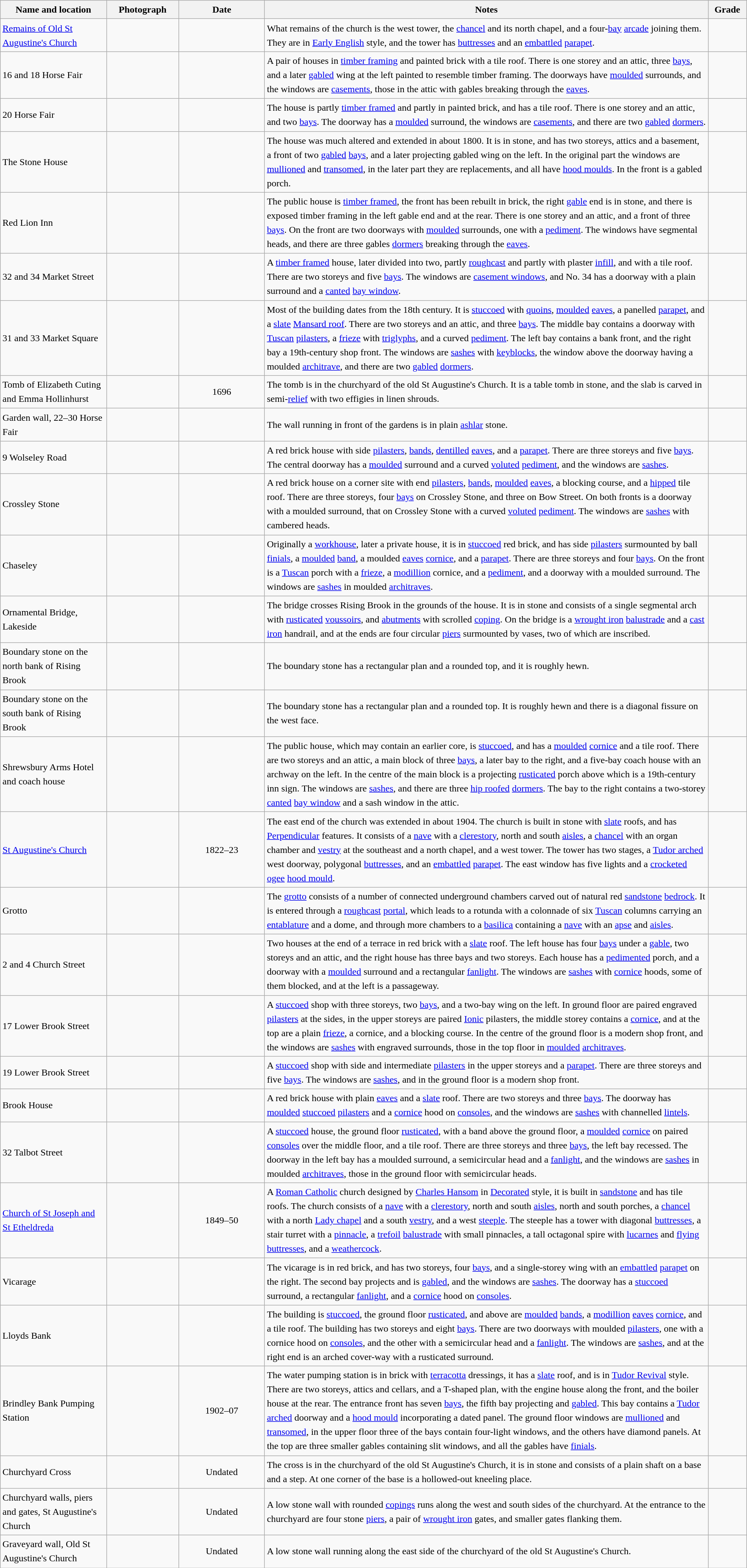<table class="wikitable sortable plainrowheaders" style="width:100%; border:0; text-align:left; line-height:150%;">
<tr>
<th scope="col"  style="width:150px">Name and location</th>
<th scope="col"  style="width:100px" class="unsortable">Photograph</th>
<th scope="col"  style="width:120px">Date</th>
<th scope="col"  style="width:650px" class="unsortable">Notes</th>
<th scope="col"  style="width:50px">Grade</th>
</tr>
<tr>
<td><a href='#'>Remains of Old St Augustine's Church</a><br><small></small></td>
<td></td>
<td align="center"></td>
<td>What remains of the church is the west tower, the <a href='#'>chancel</a> and its north chapel, and a four-<a href='#'>bay</a> <a href='#'>arcade</a> joining them. They are in <a href='#'>Early English</a> style, and the tower has <a href='#'>buttresses</a> and an <a href='#'>embattled</a> <a href='#'>parapet</a>.</td>
<td align="center" ></td>
</tr>
<tr>
<td>16 and 18 Horse Fair<br><small></small></td>
<td></td>
<td align="center"></td>
<td>A pair of houses in <a href='#'>timber framing</a> and painted brick with a tile roof.  There is one storey and an attic, three <a href='#'>bays</a>, and a later <a href='#'>gabled</a> wing at the left painted to resemble timber framing.  The doorways have <a href='#'>moulded</a> surrounds, and the windows are <a href='#'>casements</a>, those in the attic with gables breaking through the <a href='#'>eaves</a>.</td>
<td align="center" ></td>
</tr>
<tr>
<td>20 Horse Fair<br><small></small></td>
<td></td>
<td align="center"></td>
<td>The house is partly <a href='#'>timber framed</a> and partly in painted brick, and has a tile roof.  There is one storey and an attic, and two <a href='#'>bays</a>.  The doorway has a <a href='#'>moulded</a> surround, the windows are <a href='#'>casements</a>, and there are two <a href='#'>gabled</a> <a href='#'>dormers</a>.</td>
<td align="center" ></td>
</tr>
<tr>
<td>The Stone House<br><small></small></td>
<td></td>
<td align="center"></td>
<td>The house was much altered and extended in about 1800.  It is in stone, and has two storeys, attics and a basement, a front of two <a href='#'>gabled</a> <a href='#'>bays</a>, and a later projecting gabled wing on the left.  In the original part the windows are <a href='#'>mullioned</a> and <a href='#'>transomed</a>, in the later part they are replacements, and all have <a href='#'>hood moulds</a>.  In the front is a gabled porch.</td>
<td align="center" ></td>
</tr>
<tr>
<td>Red Lion Inn<br><small></small></td>
<td></td>
<td align="center"></td>
<td>The public house is <a href='#'>timber framed</a>, the front has been rebuilt in brick, the right <a href='#'>gable</a> end is in stone, and there is exposed timber framing in the left gable end and at the rear.  There is one storey and an attic, and a front of three <a href='#'>bays</a>.  On the front are two doorways with <a href='#'>moulded</a> surrounds, one with a <a href='#'>pediment</a>.  The windows have segmental heads, and there are three gables <a href='#'>dormers</a> breaking through the <a href='#'>eaves</a>.</td>
<td align="center" ></td>
</tr>
<tr>
<td>32 and 34 Market Street<br><small></small></td>
<td></td>
<td align="center"></td>
<td>A <a href='#'>timber framed</a> house, later divided into two, partly <a href='#'>roughcast</a> and partly with plaster <a href='#'>infill</a>, and with a tile roof.  There are two storeys and five <a href='#'>bays</a>.  The windows are <a href='#'>casement windows</a>, and No. 34 has a doorway with a plain surround and a <a href='#'>canted</a> <a href='#'>bay window</a>.</td>
<td align="center" ></td>
</tr>
<tr>
<td>31 and 33 Market Square<br><small></small></td>
<td></td>
<td align="center"></td>
<td>Most of the building dates from the 18th century.  It is <a href='#'>stuccoed</a> with <a href='#'>quoins</a>, <a href='#'>moulded</a> <a href='#'>eaves</a>, a panelled <a href='#'>parapet</a>, and a <a href='#'>slate</a> <a href='#'>Mansard roof</a>.  There are two storeys and an attic, and three <a href='#'>bays</a>.  The middle bay contains a doorway with <a href='#'>Tuscan</a> <a href='#'>pilasters</a>, a <a href='#'>frieze</a> with <a href='#'>triglyphs</a>, and a curved <a href='#'>pediment</a>.  The left bay contains a bank front, and the right bay a 19th-century shop front.  The windows are <a href='#'>sashes</a> with <a href='#'>keyblocks</a>, the window above the doorway having a moulded <a href='#'>architrave</a>, and there are two <a href='#'>gabled</a> <a href='#'>dormers</a>.</td>
<td align="center" ></td>
</tr>
<tr>
<td>Tomb of Elizabeth Cuting and Emma Hollinhurst<br><small></small></td>
<td></td>
<td align="center">1696</td>
<td>The tomb is in the churchyard of the old St Augustine's Church.  It is a table tomb in stone, and the slab is carved in semi-<a href='#'>relief</a> with two effigies in linen shrouds.</td>
<td align="center" ></td>
</tr>
<tr>
<td>Garden wall, 22–30 Horse Fair<br><small></small></td>
<td></td>
<td align="center"></td>
<td>The wall running in front of the gardens is in plain <a href='#'>ashlar</a> stone.</td>
<td align="center" ></td>
</tr>
<tr>
<td>9 Wolseley Road<br><small></small></td>
<td></td>
<td align="center"></td>
<td>A red brick house with side <a href='#'>pilasters</a>, <a href='#'>bands</a>, <a href='#'>dentilled</a> <a href='#'>eaves</a>, and a <a href='#'>parapet</a>.  There are three storeys and five <a href='#'>bays</a>.  The central doorway has a <a href='#'>moulded</a> surround and a curved <a href='#'>voluted</a> <a href='#'>pediment</a>, and the windows are <a href='#'>sashes</a>.</td>
<td align="center" ></td>
</tr>
<tr>
<td>Crossley Stone<br><small></small></td>
<td></td>
<td align="center"></td>
<td>A red brick house on a corner site with end <a href='#'>pilasters</a>, <a href='#'>bands</a>, <a href='#'>moulded</a> <a href='#'>eaves</a>, a blocking course, and a <a href='#'>hipped</a> tile roof.  There are three storeys, four <a href='#'>bays</a> on Crossley Stone, and three on Bow Street.  On both fronts is a doorway with a moulded surround, that on Crossley Stone with a curved <a href='#'>voluted</a> <a href='#'>pediment</a>.  The windows are <a href='#'>sashes</a> with cambered heads.</td>
<td align="center" ></td>
</tr>
<tr>
<td>Chaseley<br><small></small></td>
<td></td>
<td align="center"></td>
<td>Originally a <a href='#'>workhouse</a>, later a private house, it is in <a href='#'>stuccoed</a> red brick, and has side <a href='#'>pilasters</a> surmounted by ball <a href='#'>finials</a>, a <a href='#'>moulded</a> <a href='#'>band</a>, a moulded <a href='#'>eaves</a> <a href='#'>cornice</a>, and a <a href='#'>parapet</a>.  There are three storeys and four <a href='#'>bays</a>.  On the front is a <a href='#'>Tuscan</a> porch with a <a href='#'>frieze</a>, a <a href='#'>modillion</a> cornice, and a <a href='#'>pediment</a>, and a doorway with a moulded surround.  The windows are <a href='#'>sashes</a> in moulded <a href='#'>architraves</a>.</td>
<td align="center" ></td>
</tr>
<tr>
<td>Ornamental Bridge, Lakeside<br><small></small></td>
<td></td>
<td align="center"></td>
<td>The bridge crosses Rising Brook in the grounds of the house.  It is in stone and consists of a single segmental arch with <a href='#'>rusticated</a> <a href='#'>voussoirs</a>, and <a href='#'>abutments</a> with scrolled <a href='#'>coping</a>.  On the bridge is a <a href='#'>wrought iron</a> <a href='#'>balustrade</a> and a <a href='#'>cast iron</a> handrail, and at the ends are four circular <a href='#'>piers</a> surmounted by vases, two of which are inscribed.</td>
<td align="center" ></td>
</tr>
<tr>
<td>Boundary stone on the north bank of Rising Brook<br><small></small></td>
<td></td>
<td align="center"></td>
<td>The boundary stone has a rectangular plan and a rounded top, and it is roughly hewn.</td>
<td align="center" ></td>
</tr>
<tr>
<td>Boundary stone on the south bank of Rising Brook<br><small></small></td>
<td></td>
<td align="center"></td>
<td>The boundary stone has a rectangular plan and a rounded top.  It is roughly hewn and there is a diagonal fissure on the west face.</td>
<td align="center" ></td>
</tr>
<tr>
<td>Shrewsbury Arms Hotel and coach house<br><small></small></td>
<td></td>
<td align="center"></td>
<td>The public house, which may contain an earlier core, is <a href='#'>stuccoed</a>, and has a <a href='#'>moulded</a> <a href='#'>cornice</a> and a tile roof.  There are two storeys and an attic, a main block of three <a href='#'>bays</a>, a later bay to the right, and a five-bay coach house with an archway on the left.  In the centre of the main block is a projecting <a href='#'>rusticated</a> porch above which is a 19th-century inn sign.  The windows are <a href='#'>sashes</a>, and there are three <a href='#'>hip roofed</a> <a href='#'>dormers</a>.  The bay to the right contains a two-storey <a href='#'>canted</a> <a href='#'>bay window</a> and a sash window in the attic.</td>
<td align="center" ></td>
</tr>
<tr>
<td><a href='#'>St Augustine's Church</a><br><small></small></td>
<td></td>
<td align="center">1822–23</td>
<td>The east end of the church was extended in about 1904.  The church is built in stone with <a href='#'>slate</a> roofs, and has <a href='#'>Perpendicular</a> features.  It consists of a <a href='#'>nave</a> with a <a href='#'>clerestory</a>, north and south <a href='#'>aisles</a>, a <a href='#'>chancel</a> with an organ chamber and <a href='#'>vestry</a> at the southeast and a north chapel, and a west tower.  The tower has two stages, a <a href='#'>Tudor arched</a> west doorway, polygonal <a href='#'>buttresses</a>, and an <a href='#'>embattled</a> <a href='#'>parapet</a>.  The east window has five lights and a <a href='#'>crocketed</a> <a href='#'>ogee</a> <a href='#'>hood mould</a>.</td>
<td align="center" ></td>
</tr>
<tr>
<td>Grotto<br><small></small></td>
<td></td>
<td align="center"></td>
<td>The <a href='#'>grotto</a> consists of a number of connected underground chambers carved out of natural red <a href='#'>sandstone</a> <a href='#'>bedrock</a>.  It is entered through a <a href='#'>roughcast</a> <a href='#'>portal</a>, which leads to a rotunda with a colonnade of six <a href='#'>Tuscan</a> columns carrying an <a href='#'>entablature</a> and a dome, and through more chambers to a <a href='#'>basilica</a> containing a <a href='#'>nave</a> with an <a href='#'>apse</a> and <a href='#'>aisles</a>.</td>
<td align="center" ></td>
</tr>
<tr>
<td>2 and 4 Church Street<br><small></small></td>
<td></td>
<td align="center"></td>
<td>Two houses at the end of a terrace in red brick with a <a href='#'>slate</a> roof.  The left house has four <a href='#'>bays</a> under a <a href='#'>gable</a>, two storeys and an attic, and the right house has three bays and two storeys.  Each house has a <a href='#'>pedimented</a> porch, and a doorway with a <a href='#'>moulded</a> surround and a rectangular <a href='#'>fanlight</a>.  The windows are <a href='#'>sashes</a> with <a href='#'>cornice</a> hoods, some of them blocked, and at the left is a passageway.</td>
<td align="center" ></td>
</tr>
<tr>
<td>17 Lower Brook Street<br><small></small></td>
<td></td>
<td align="center"></td>
<td>A <a href='#'>stuccoed</a> shop with three storeys, two <a href='#'>bays</a>, and a two-bay wing on the left.  In ground floor are paired engraved <a href='#'>pilasters</a> at the sides, in the upper storeys are paired <a href='#'>Ionic</a> pilasters, the middle storey contains a <a href='#'>cornice</a>, and at the top are a plain <a href='#'>frieze</a>, a cornice, and a blocking course.  In the centre of the ground floor is a modern shop front, and the windows are <a href='#'>sashes</a> with engraved surrounds, those in the top floor in <a href='#'>moulded</a> <a href='#'>architraves</a>.</td>
<td align="center" ></td>
</tr>
<tr>
<td>19 Lower Brook Street<br><small></small></td>
<td></td>
<td align="center"></td>
<td>A <a href='#'>stuccoed</a> shop with side and intermediate <a href='#'>pilasters</a> in the upper storeys and a <a href='#'>parapet</a>.  There are three storeys and five <a href='#'>bays</a>.  The windows are <a href='#'>sashes</a>, and in the ground floor is a modern shop front.</td>
<td align="center" ></td>
</tr>
<tr>
<td>Brook House<br><small></small></td>
<td></td>
<td align="center"></td>
<td>A red brick house with plain <a href='#'>eaves</a> and a <a href='#'>slate</a> roof.  There are two storeys and three <a href='#'>bays</a>.  The doorway has <a href='#'>moulded</a> <a href='#'>stuccoed</a> <a href='#'>pilasters</a> and a <a href='#'>cornice</a> hood on <a href='#'>consoles</a>, and the windows are <a href='#'>sashes</a> with channelled <a href='#'>lintels</a>.</td>
<td align="center" ></td>
</tr>
<tr>
<td>32 Talbot Street<br><small></small></td>
<td></td>
<td align="center"></td>
<td>A <a href='#'>stuccoed</a> house, the ground floor <a href='#'>rusticated</a>, with a band above the ground floor, a <a href='#'>moulded</a> <a href='#'>cornice</a> on paired <a href='#'>consoles</a> over the middle floor, and a tile roof.  There are three storeys and three <a href='#'>bays</a>, the left bay recessed.  The doorway in the left bay has a moulded surround, a semicircular head and a <a href='#'>fanlight</a>, and the windows are <a href='#'>sashes</a> in moulded <a href='#'>architraves</a>, those in the ground floor with semicircular heads.</td>
<td align="center" ></td>
</tr>
<tr>
<td><a href='#'>Church of St Joseph and St Etheldreda</a><br><small></small></td>
<td></td>
<td align="center">1849–50</td>
<td>A <a href='#'>Roman Catholic</a> church designed by <a href='#'>Charles Hansom</a> in <a href='#'>Decorated</a> style, it is built in <a href='#'>sandstone</a> and has tile roofs.  The church consists of a <a href='#'>nave</a> with a <a href='#'>clerestory</a>, north and south <a href='#'>aisles</a>, north and south porches, a <a href='#'>chancel</a> with a north <a href='#'>Lady chapel</a> and a south <a href='#'>vestry</a>, and a west <a href='#'>steeple</a>.  The steeple has a tower with diagonal <a href='#'>buttresses</a>, a stair turret with a <a href='#'>pinnacle</a>, a <a href='#'>trefoil</a> <a href='#'>balustrade</a> with small pinnacles, a tall octagonal spire with <a href='#'>lucarnes</a> and <a href='#'>flying buttresses</a>, and a <a href='#'>weathercock</a>.</td>
<td align="center" ></td>
</tr>
<tr>
<td>Vicarage<br><small></small></td>
<td></td>
<td align="center"></td>
<td>The vicarage is in red brick, and has two storeys, four <a href='#'>bays</a>, and a single-storey wing with an <a href='#'>embattled</a> <a href='#'>parapet</a> on the right.  The second bay projects and is <a href='#'>gabled</a>, and the windows are <a href='#'>sashes</a>.  The doorway has a <a href='#'>stuccoed</a> surround, a rectangular <a href='#'>fanlight</a>, and a <a href='#'>cornice</a> hood on <a href='#'>consoles</a>.</td>
<td align="center" ></td>
</tr>
<tr>
<td>Lloyds Bank<br><small></small></td>
<td></td>
<td align="center"></td>
<td>The building is <a href='#'>stuccoed</a>, the ground floor <a href='#'>rusticated</a>, and above are <a href='#'>moulded</a> <a href='#'>bands</a>, a <a href='#'>modillion</a> <a href='#'>eaves</a> <a href='#'>cornice</a>, and a tile roof.  The building has two storeys and eight <a href='#'>bays</a>.  There are two doorways with moulded <a href='#'>pilasters</a>, one with a cornice hood on <a href='#'>consoles</a>, and the other with a semicircular head and a <a href='#'>fanlight</a>.  The windows are <a href='#'>sashes</a>, and at the right end is an arched cover-way with a rusticated surround.</td>
<td align="center" ></td>
</tr>
<tr>
<td>Brindley Bank Pumping Station<br><small></small></td>
<td></td>
<td align="center">1902–07</td>
<td>The water pumping station is in brick with <a href='#'>terracotta</a> dressings, it has a <a href='#'>slate</a> roof, and is in <a href='#'>Tudor Revival</a> style.  There are two storeys, attics and cellars, and a T-shaped plan, with the engine house along the front, and the boiler house at the rear.  The entrance front has seven <a href='#'>bays</a>, the fifth bay projecting and <a href='#'>gabled</a>.  This bay contains a <a href='#'>Tudor arched</a> doorway and a <a href='#'>hood mould</a> incorporating a dated panel.  The ground floor windows are <a href='#'>mullioned</a> and <a href='#'>transomed</a>, in the upper floor three of the bays contain four-light windows, and the others have diamond panels.  At the top are three smaller gables containing slit windows, and all the gables have <a href='#'>finials</a>.</td>
<td align="center" ></td>
</tr>
<tr>
<td>Churchyard Cross<br><small></small></td>
<td></td>
<td align="center">Undated</td>
<td>The cross is in the churchyard of the old St Augustine's Church, it is in stone and consists of a plain shaft on a base and a step.  At one corner of the base is a hollowed-out kneeling place.</td>
<td align="center" ></td>
</tr>
<tr>
<td>Churchyard walls, piers and gates, St Augustine's Church<br><small></small></td>
<td></td>
<td align="center">Undated</td>
<td>A low stone wall with rounded <a href='#'>copings</a> runs along the west and south sides of the churchyard.  At the entrance to the churchyard are four stone <a href='#'>piers</a>, a pair of <a href='#'>wrought iron</a> gates, and smaller gates flanking them.</td>
<td align="center" ></td>
</tr>
<tr>
<td>Graveyard wall, Old St Augustine's Church<br><small></small></td>
<td></td>
<td align="center">Undated</td>
<td>A low stone wall running along the east side of the churchyard of the old St Augustine's Church.</td>
<td align="center" ></td>
</tr>
<tr>
</tr>
</table>
